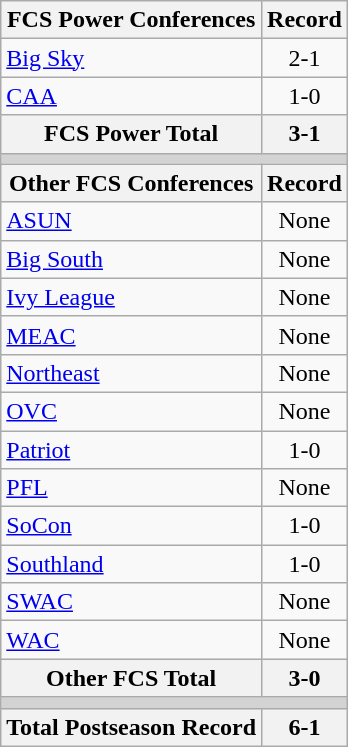<table class="wikitable">
<tr>
<th>FCS Power Conferences</th>
<th>Record</th>
</tr>
<tr>
<td><a href='#'>Big Sky</a></td>
<td align=center>2-1</td>
</tr>
<tr>
<td><a href='#'>CAA</a></td>
<td align=center>1-0</td>
</tr>
<tr>
<th>FCS Power Total</th>
<th>3-1</th>
</tr>
<tr>
<th colspan="2" style="background:lightgrey;"></th>
</tr>
<tr>
<th>Other FCS Conferences</th>
<th>Record</th>
</tr>
<tr>
<td><a href='#'>ASUN</a></td>
<td align=center>None</td>
</tr>
<tr>
<td><a href='#'>Big South</a></td>
<td align=center>None</td>
</tr>
<tr>
<td><a href='#'>Ivy League</a></td>
<td align=center>None</td>
</tr>
<tr>
<td><a href='#'>MEAC</a></td>
<td align=center>None</td>
</tr>
<tr>
<td><a href='#'>Northeast</a></td>
<td align=center>None</td>
</tr>
<tr>
<td><a href='#'>OVC</a></td>
<td align=center>None</td>
</tr>
<tr>
<td><a href='#'>Patriot</a></td>
<td align=center>1-0</td>
</tr>
<tr>
<td><a href='#'>PFL</a></td>
<td align=center>None</td>
</tr>
<tr>
<td><a href='#'>SoCon</a></td>
<td align=center>1-0</td>
</tr>
<tr>
<td><a href='#'>Southland</a></td>
<td align=center>1-0</td>
</tr>
<tr>
<td><a href='#'>SWAC</a></td>
<td align=center>None</td>
</tr>
<tr>
<td><a href='#'>WAC</a></td>
<td align=center>None</td>
</tr>
<tr>
<th>Other FCS Total</th>
<th>3-0</th>
</tr>
<tr>
<th colspan="2" style="background:lightgrey;"></th>
</tr>
<tr>
<th>Total Postseason Record</th>
<th>6-1</th>
</tr>
</table>
